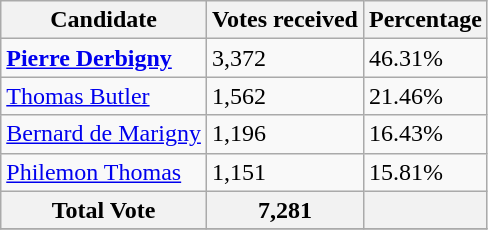<table class="wikitable">
<tr>
<th>Candidate</th>
<th>Votes received</th>
<th>Percentage</th>
</tr>
<tr>
<td><strong><a href='#'>Pierre Derbigny</a></strong></td>
<td>3,372</td>
<td>46.31%</td>
</tr>
<tr>
<td><a href='#'>Thomas Butler</a></td>
<td>1,562</td>
<td>21.46%</td>
</tr>
<tr>
<td><a href='#'>Bernard de Marigny</a></td>
<td>1,196</td>
<td>16.43%</td>
</tr>
<tr>
<td><a href='#'>Philemon Thomas</a></td>
<td>1,151</td>
<td>15.81%</td>
</tr>
<tr>
<th>Total Vote</th>
<th>7,281</th>
<th></th>
</tr>
<tr>
</tr>
</table>
